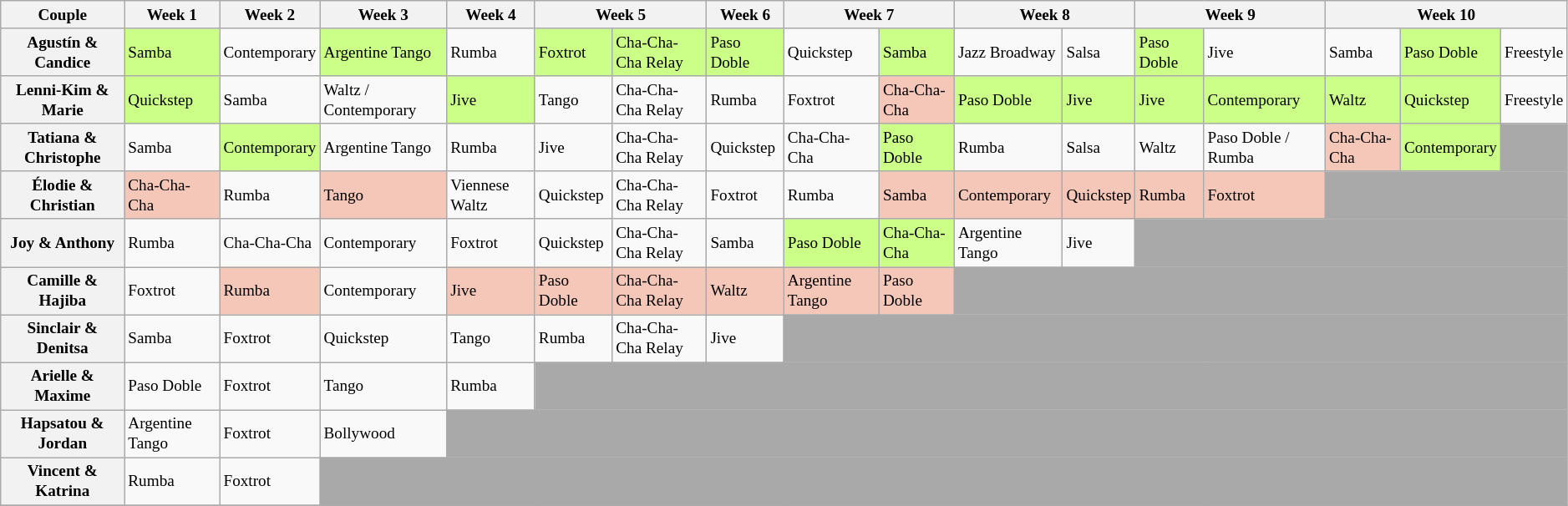<table class="wikitable" style="text-align:left; font-size:80%; line-height:16px;">
<tr>
<th>Couple</th>
<th>Week 1</th>
<th>Week 2</th>
<th>Week 3</th>
<th>Week 4</th>
<th colspan=2>Week 5</th>
<th>Week 6</th>
<th colspan=2>Week 7</th>
<th colspan=2>Week 8</th>
<th colspan=2>Week 9</th>
<th colspan=3>Week 10</th>
</tr>
<tr>
<th>Agustín & Candice</th>
<td style="background:#ccff88;">Samba</td>
<td>Contemporary</td>
<td style="background:#ccff88;">Argentine Tango</td>
<td>Rumba</td>
<td style="background:#ccff88;">Foxtrot <br></td>
<td style="background:#ccff88;">Cha-Cha-Cha Relay</td>
<td style="background:#ccff88;">Paso Doble</td>
<td>Quickstep</td>
<td style="background:#ccff88;">Samba</td>
<td>Jazz Broadway</td>
<td>Salsa</td>
<td style="background:#ccff88;">Paso Doble</td>
<td>Jive</td>
<td>Samba</td>
<td style="background:#ccff88;">Paso Doble</td>
<td>Freestyle</td>
</tr>
<tr>
<th>Lenni-Kim & Marie</th>
<td style="background:#ccff88;">Quickstep</td>
<td>Samba</td>
<td>Waltz / Contemporary</td>
<td style="background:#ccff88;">Jive</td>
<td>Tango <br></td>
<td>Cha-Cha-Cha Relay</td>
<td>Rumba</td>
<td>Foxtrot</td>
<td style="background:#f4c7b8;">Cha-Cha-Cha</td>
<td style="background:#ccff88;">Paso Doble</td>
<td style="background:#ccff88;">Jive</td>
<td style="background:#ccff88;">Jive</td>
<td style="background:#ccff88;">Contemporary</td>
<td style="background:#ccff88;">Waltz</td>
<td style="background:#ccff88;">Quickstep</td>
<td>Freestyle</td>
</tr>
<tr>
<th>Tatiana & Christophe</th>
<td>Samba</td>
<td style="background:#ccff88;">Contemporary</td>
<td>Argentine Tango</td>
<td>Rumba</td>
<td>Jive <br></td>
<td>Cha-Cha-Cha Relay</td>
<td>Quickstep</td>
<td>Cha-Cha-Cha</td>
<td style="background:#ccff88;">Paso Doble</td>
<td>Rumba</td>
<td>Salsa</td>
<td>Waltz</td>
<td>Paso Doble / Rumba</td>
<td style="background:#f4c7b8;">Cha-Cha-Cha</td>
<td style="background:#ccff88;">Contemporary</td>
<td colspan= 1 style= "background:darkgrey;"></td>
</tr>
<tr>
<th>Élodie & Christian</th>
<td style="background:#f4c7b8;">Cha-Cha-Cha</td>
<td>Rumba</td>
<td style="background:#f4c7b8;">Tango</td>
<td>Viennese Waltz</td>
<td>Quickstep <br></td>
<td>Cha-Cha-Cha Relay</td>
<td>Foxtrot</td>
<td>Rumba</td>
<td style="background:#f4c7b8;">Samba</td>
<td style="background:#f4c7b8;">Contemporary</td>
<td style="background:#f4c7b8;">Quickstep</td>
<td style="background:#f4c7b8;">Rumba</td>
<td style="background:#f4c7b8;">Foxtrot</td>
<td colspan= 3 style= "background:darkgrey;"></td>
</tr>
<tr>
<th>Joy & Anthony</th>
<td>Rumba</td>
<td>Cha-Cha-Cha</td>
<td>Contemporary</td>
<td>Foxtrot</td>
<td>Quickstep <br></td>
<td>Cha-Cha-Cha Relay</td>
<td>Samba</td>
<td style="background:#ccff88;">Paso Doble</td>
<td style="background:#ccff88;">Cha-Cha-Cha</td>
<td>Argentine Tango</td>
<td>Jive</td>
<td colspan= 5 style= "background:darkgrey;"></td>
</tr>
<tr>
<th>Camille & Hajiba</th>
<td>Foxtrot</td>
<td style="background:#f4c7b8;">Rumba</td>
<td>Contemporary</td>
<td style="background:#f4c7b8;">Jive</td>
<td style="background:#f4c7b8;">Paso Doble <br></td>
<td style="background:#f4c7b8;">Cha-Cha-Cha Relay</td>
<td style="background:#f4c7b8;">Waltz</td>
<td style="background:#f4c7b8;">Argentine Tango</td>
<td style="background:#f4c7b8;">Paso Doble</td>
<td colspan= 7 style= "background:darkgrey;"></td>
</tr>
<tr>
<th>Sinclair & Denitsa</th>
<td>Samba</td>
<td>Foxtrot</td>
<td>Quickstep</td>
<td>Tango</td>
<td>Rumba <br></td>
<td>Cha-Cha-Cha Relay</td>
<td>Jive</td>
<td colspan= 9 style= "background:darkgrey;"></td>
</tr>
<tr>
<th>Arielle & Maxime</th>
<td>Paso Doble</td>
<td>Foxtrot</td>
<td>Tango</td>
<td>Rumba</td>
<td colspan= 12 style="background:darkgrey;"></td>
</tr>
<tr>
<th>Hapsatou & Jordan</th>
<td>Argentine Tango</td>
<td>Foxtrot</td>
<td>Bollywood</td>
<td colspan= 13 style="background:darkgrey;"></td>
</tr>
<tr>
<th>Vincent & Katrina</th>
<td>Rumba</td>
<td>Foxtrot</td>
<td colspan=14 style="background:darkgrey;"></td>
</tr>
<tr>
</tr>
</table>
